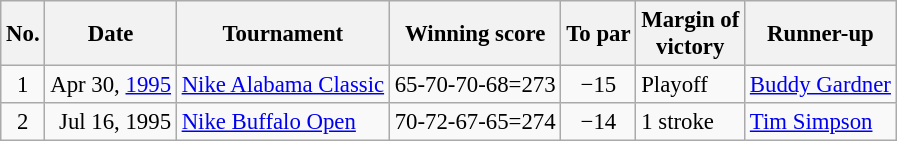<table class="wikitable" style="font-size:95%;">
<tr>
<th>No.</th>
<th>Date</th>
<th>Tournament</th>
<th>Winning score</th>
<th>To par</th>
<th>Margin of<br>victory</th>
<th>Runner-up</th>
</tr>
<tr>
<td align=center>1</td>
<td align=right>Apr 30, <a href='#'>1995</a></td>
<td><a href='#'>Nike Alabama Classic</a></td>
<td>65-70-70-68=273</td>
<td align=center>−15</td>
<td>Playoff</td>
<td> <a href='#'>Buddy Gardner</a></td>
</tr>
<tr>
<td align=center>2</td>
<td align=right>Jul 16, 1995</td>
<td><a href='#'>Nike Buffalo Open</a></td>
<td>70-72-67-65=274</td>
<td align=center>−14</td>
<td>1 stroke</td>
<td> <a href='#'>Tim Simpson</a></td>
</tr>
</table>
